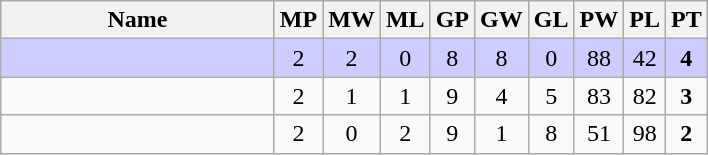<table class=wikitable style="text-align:center">
<tr>
<th width=175>Name</th>
<th width=20>MP</th>
<th width=20>MW</th>
<th width=20>ML</th>
<th width=20>GP</th>
<th width=20>GW</th>
<th width=20>GL</th>
<th width=20>PW</th>
<th width=20>PL</th>
<th width=20>PT</th>
</tr>
<tr style="background-color:#ccccff;">
<td style="text-align:left;"><strong></strong></td>
<td>2</td>
<td>2</td>
<td>0</td>
<td>8</td>
<td>8</td>
<td>0</td>
<td>88</td>
<td>42</td>
<td><strong>4</strong></td>
</tr>
<tr>
<td style="text-align:left;"></td>
<td>2</td>
<td>1</td>
<td>1</td>
<td>9</td>
<td>4</td>
<td>5</td>
<td>83</td>
<td>82</td>
<td><strong>3</strong></td>
</tr>
<tr>
<td style="text-align:left;"></td>
<td>2</td>
<td>0</td>
<td>2</td>
<td>9</td>
<td>1</td>
<td>8</td>
<td>51</td>
<td>98</td>
<td><strong>2</strong></td>
</tr>
</table>
